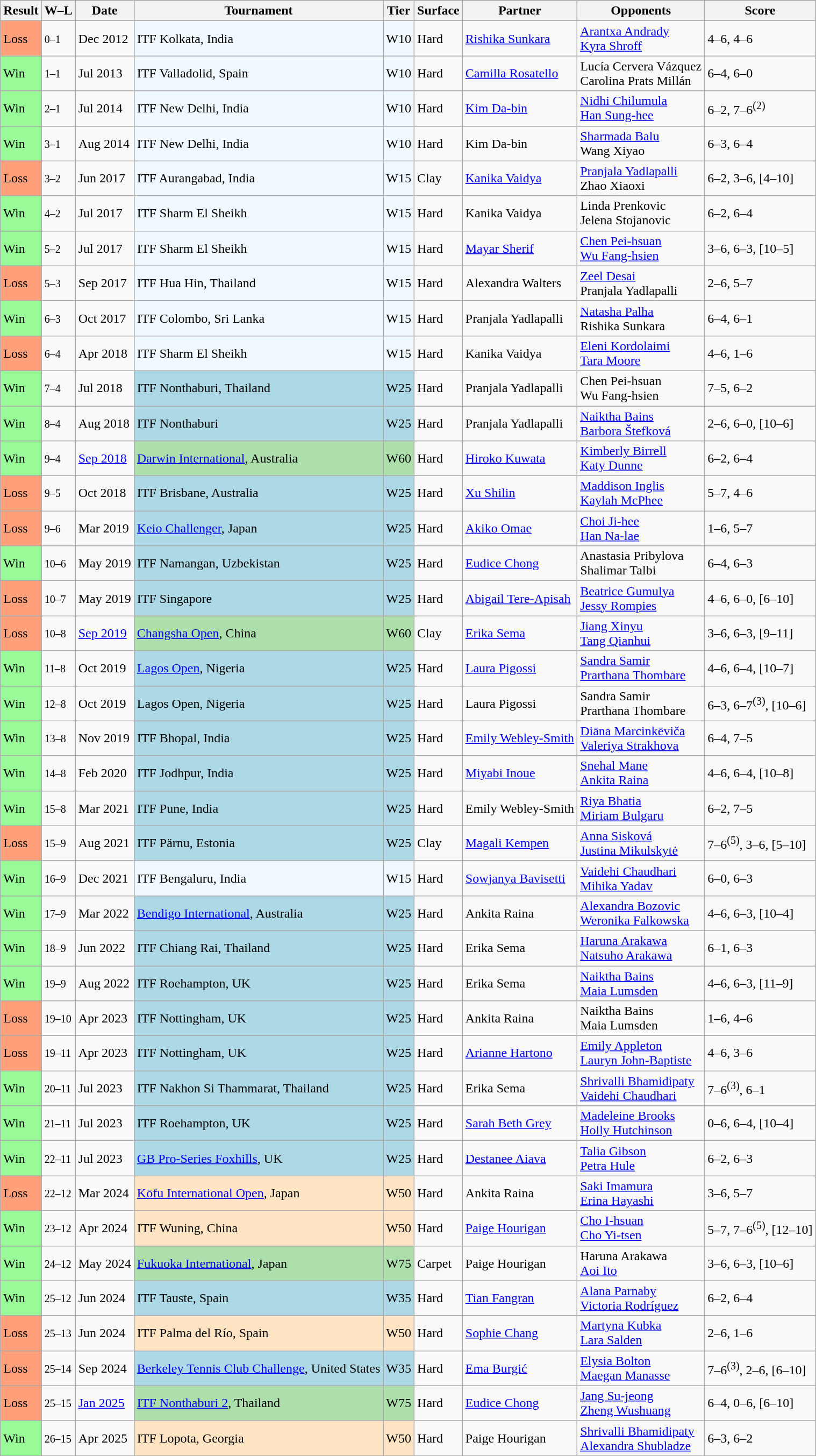<table class="sortable wikitable">
<tr>
<th>Result</th>
<th class="unsortable">W–L</th>
<th>Date</th>
<th>Tournament</th>
<th>Tier</th>
<th>Surface</th>
<th>Partner</th>
<th>Opponents</th>
<th class="unsortable">Score</th>
</tr>
<tr>
<td bgcolor="FFA07A">Loss</td>
<td><small>0–1</small></td>
<td>Dec 2012</td>
<td style="background:#f0f8ff;">ITF Kolkata, India</td>
<td style="background:#f0f8ff;">W10</td>
<td>Hard</td>
<td> <a href='#'>Rishika Sunkara</a></td>
<td> <a href='#'>Arantxa Andrady</a> <br>  <a href='#'>Kyra Shroff</a></td>
<td>4–6, 4–6</td>
</tr>
<tr>
<td style="background:#98fb98;">Win</td>
<td><small>1–1</small></td>
<td>Jul 2013</td>
<td style="background:#f0f8ff;">ITF Valladolid, Spain</td>
<td style="background:#f0f8ff;">W10</td>
<td>Hard</td>
<td> <a href='#'>Camilla Rosatello</a></td>
<td> Lucía Cervera Vázquez <br>  Carolina Prats Millán</td>
<td>6–4, 6–0</td>
</tr>
<tr>
<td style="background:#98fb98;">Win</td>
<td><small>2–1</small></td>
<td>Jul 2014</td>
<td style="background:#f0f8ff;">ITF New Delhi, India</td>
<td style="background:#f0f8ff;">W10</td>
<td>Hard</td>
<td> <a href='#'>Kim Da-bin</a></td>
<td> <a href='#'>Nidhi Chilumula</a> <br>  <a href='#'>Han Sung-hee</a></td>
<td>6–2, 7–6<sup>(2)</sup></td>
</tr>
<tr>
<td style="background:#98fb98;">Win</td>
<td><small>3–1</small></td>
<td>Aug 2014</td>
<td style="background:#f0f8ff;">ITF New Delhi, India</td>
<td style="background:#f0f8ff;">W10</td>
<td>Hard</td>
<td> Kim Da-bin</td>
<td> <a href='#'>Sharmada Balu</a> <br>  Wang Xiyao</td>
<td>6–3, 6–4</td>
</tr>
<tr>
<td bgcolor="FFA07A">Loss</td>
<td><small>3–2</small></td>
<td>Jun 2017</td>
<td style="background:#f0f8ff;">ITF Aurangabad, India</td>
<td style="background:#f0f8ff;">W15</td>
<td>Clay</td>
<td> <a href='#'>Kanika Vaidya</a></td>
<td> <a href='#'>Pranjala Yadlapalli</a> <br>  Zhao Xiaoxi</td>
<td>6–2, 3–6, [4–10]</td>
</tr>
<tr>
<td style="background:#98fb98;">Win</td>
<td><small>4–2</small></td>
<td>Jul 2017</td>
<td style="background:#f0f8ff;">ITF Sharm El Sheikh</td>
<td style="background:#f0f8ff;">W15</td>
<td>Hard</td>
<td> Kanika Vaidya</td>
<td> Linda Prenkovic <br>  Jelena Stojanovic</td>
<td>6–2, 6–4</td>
</tr>
<tr>
<td style="background:#98fb98;">Win</td>
<td><small>5–2</small></td>
<td>Jul 2017</td>
<td style="background:#f0f8ff;">ITF Sharm El Sheikh</td>
<td style="background:#f0f8ff;">W15</td>
<td>Hard</td>
<td> <a href='#'>Mayar Sherif</a></td>
<td> <a href='#'>Chen Pei-hsuan</a> <br>  <a href='#'>Wu Fang-hsien</a></td>
<td>3–6, 6–3, [10–5]</td>
</tr>
<tr>
<td bgcolor="FFA07A">Loss</td>
<td><small>5–3</small></td>
<td>Sep 2017</td>
<td style="background:#f0f8ff;">ITF Hua Hin, Thailand</td>
<td style="background:#f0f8ff;">W15</td>
<td>Hard</td>
<td> Alexandra Walters</td>
<td> <a href='#'>Zeel Desai</a> <br>  Pranjala Yadlapalli</td>
<td>2–6, 5–7</td>
</tr>
<tr>
<td style="background:#98fb98;">Win</td>
<td><small>6–3</small></td>
<td>Oct 2017</td>
<td style="background:#f0f8ff;">ITF Colombo, Sri Lanka</td>
<td style="background:#f0f8ff;">W15</td>
<td>Hard</td>
<td> Pranjala Yadlapalli</td>
<td> <a href='#'>Natasha Palha</a> <br>  Rishika Sunkara</td>
<td>6–4, 6–1</td>
</tr>
<tr>
<td bgcolor="FFA07A">Loss</td>
<td><small>6–4</small></td>
<td>Apr 2018</td>
<td style="background:#f0f8ff;">ITF Sharm El Sheikh</td>
<td style="background:#f0f8ff;">W15</td>
<td>Hard</td>
<td> Kanika Vaidya</td>
<td> <a href='#'>Eleni Kordolaimi</a> <br>  <a href='#'>Tara Moore</a></td>
<td>4–6, 1–6</td>
</tr>
<tr>
<td style="background:#98fb98;">Win</td>
<td><small>7–4</small></td>
<td>Jul 2018</td>
<td style="background:lightblue;">ITF Nonthaburi, Thailand</td>
<td style="background:lightblue;">W25</td>
<td>Hard</td>
<td> Pranjala Yadlapalli</td>
<td> Chen Pei-hsuan <br>  Wu Fang-hsien</td>
<td>7–5, 6–2</td>
</tr>
<tr>
<td style="background:#98fb98;">Win</td>
<td><small>8–4</small></td>
<td>Aug 2018</td>
<td style="background:lightblue;">ITF Nonthaburi</td>
<td style="background:lightblue;">W25</td>
<td>Hard</td>
<td> Pranjala Yadlapalli</td>
<td> <a href='#'>Naiktha Bains</a> <br>  <a href='#'>Barbora Štefková</a></td>
<td>2–6, 6–0, [10–6]</td>
</tr>
<tr>
<td style="background:#98fb98;">Win</td>
<td><small>9–4</small></td>
<td><a href='#'>Sep 2018</a></td>
<td style="background:#addfad;"><a href='#'>Darwin International</a>, Australia</td>
<td style="background:#addfad;">W60</td>
<td>Hard</td>
<td> <a href='#'>Hiroko Kuwata</a></td>
<td> <a href='#'>Kimberly Birrell</a> <br>  <a href='#'>Katy Dunne</a></td>
<td>6–2, 6–4</td>
</tr>
<tr>
<td style="background:#ffa07a;">Loss</td>
<td><small>9–5</small></td>
<td>Oct 2018</td>
<td style="background:lightblue;">ITF Brisbane, Australia</td>
<td style="background:lightblue;">W25</td>
<td>Hard</td>
<td> <a href='#'>Xu Shilin</a></td>
<td> <a href='#'>Maddison Inglis</a> <br>  <a href='#'>Kaylah McPhee</a></td>
<td>5–7, 4–6</td>
</tr>
<tr>
<td style="background:#ffa07a;">Loss</td>
<td><small>9–6</small></td>
<td>Mar 2019</td>
<td style="background:lightblue;"><a href='#'>Keio Challenger</a>, Japan</td>
<td style="background:lightblue;">W25</td>
<td>Hard</td>
<td> <a href='#'>Akiko Omae</a></td>
<td> <a href='#'>Choi Ji-hee</a> <br>  <a href='#'>Han Na-lae</a></td>
<td>1–6, 5–7</td>
</tr>
<tr>
<td style="background:#98fb98;">Win</td>
<td><small>10–6</small></td>
<td>May 2019</td>
<td style="background:lightblue;">ITF Namangan, Uzbekistan</td>
<td style="background:lightblue;">W25</td>
<td>Hard</td>
<td> <a href='#'>Eudice Chong</a></td>
<td> Anastasia Pribylova <br>  Shalimar Talbi</td>
<td>6–4, 6–3</td>
</tr>
<tr>
<td style="background:#ffa07a;">Loss</td>
<td><small>10–7</small></td>
<td>May 2019</td>
<td style="background:lightblue;">ITF Singapore</td>
<td style="background:lightblue;">W25</td>
<td>Hard</td>
<td> <a href='#'>Abigail Tere-Apisah</a></td>
<td> <a href='#'>Beatrice Gumulya</a> <br>  <a href='#'>Jessy Rompies</a></td>
<td>4–6, 6–0, [6–10]</td>
</tr>
<tr>
<td style="background:#ffa07a;">Loss</td>
<td><small>10–8</small></td>
<td><a href='#'>Sep 2019</a></td>
<td style="background:#addfad;"><a href='#'>Changsha Open</a>, China</td>
<td style="background:#addfad;">W60</td>
<td>Clay</td>
<td> <a href='#'>Erika Sema</a></td>
<td> <a href='#'>Jiang Xinyu</a> <br>  <a href='#'>Tang Qianhui</a></td>
<td>3–6, 6–3, [9–11]</td>
</tr>
<tr>
<td style="background:#98fb98;">Win</td>
<td><small>11–8</small></td>
<td>Oct 2019</td>
<td style="background:lightblue;"><a href='#'>Lagos Open</a>, Nigeria</td>
<td style="background:lightblue;">W25</td>
<td>Hard</td>
<td> <a href='#'>Laura Pigossi</a></td>
<td> <a href='#'>Sandra Samir</a> <br>  <a href='#'>Prarthana Thombare</a></td>
<td>4–6, 6–4, [10–7]</td>
</tr>
<tr>
<td style="background:#98fb98;">Win</td>
<td><small>12–8</small></td>
<td>Oct 2019</td>
<td style="background:lightblue;">Lagos Open, Nigeria</td>
<td style="background:lightblue;">W25</td>
<td>Hard</td>
<td> Laura Pigossi</td>
<td> Sandra Samir <br>  Prarthana Thombare</td>
<td>6–3, 6–7<sup>(3)</sup>, [10–6]</td>
</tr>
<tr>
<td style="background:#98fb98;">Win</td>
<td><small>13–8</small></td>
<td>Nov 2019</td>
<td style="background:lightblue;">ITF Bhopal, India</td>
<td style="background:lightblue;">W25</td>
<td>Hard</td>
<td> <a href='#'>Emily Webley-Smith</a></td>
<td> <a href='#'>Diāna Marcinkēviča</a> <br>  <a href='#'>Valeriya Strakhova</a></td>
<td>6–4, 7–5</td>
</tr>
<tr>
<td style="background:#98fb98;">Win</td>
<td><small>14–8</small></td>
<td>Feb 2020</td>
<td style="background:lightblue;">ITF Jodhpur, India</td>
<td style="background:lightblue;">W25</td>
<td>Hard</td>
<td> <a href='#'>Miyabi Inoue</a></td>
<td> <a href='#'>Snehal Mane</a> <br>  <a href='#'>Ankita Raina</a></td>
<td>4–6, 6–4, [10–8]</td>
</tr>
<tr>
<td style="background:#98fb98;">Win</td>
<td><small>15–8</small></td>
<td>Mar 2021</td>
<td style="background:lightblue;">ITF Pune, India</td>
<td style="background:lightblue;">W25</td>
<td>Hard</td>
<td> Emily Webley-Smith</td>
<td> <a href='#'>Riya Bhatia</a> <br>  <a href='#'>Miriam Bulgaru</a></td>
<td>6–2, 7–5</td>
</tr>
<tr>
<td style="background:#ffa07a;">Loss</td>
<td><small>15–9</small></td>
<td>Aug 2021</td>
<td style="background:lightblue;">ITF Pärnu, Estonia</td>
<td style="background:lightblue;">W25</td>
<td>Clay</td>
<td> <a href='#'>Magali Kempen</a></td>
<td> <a href='#'>Anna Sisková</a> <br>  <a href='#'>Justina Mikulskytė</a></td>
<td>7–6<sup>(5)</sup>, 3–6, [5–10]</td>
</tr>
<tr>
<td style="background:#98fb98;">Win</td>
<td><small>16–9</small></td>
<td>Dec 2021</td>
<td style="background:#f0f8ff;">ITF Bengaluru, India</td>
<td style="background:#f0f8ff;">W15</td>
<td>Hard</td>
<td> <a href='#'>Sowjanya Bavisetti</a></td>
<td> <a href='#'>Vaidehi Chaudhari</a> <br>  <a href='#'>Mihika Yadav</a></td>
<td>6–0, 6–3</td>
</tr>
<tr>
<td style="background:#98fb98;">Win</td>
<td><small>17–9</small></td>
<td>Mar 2022</td>
<td style="background:lightblue;"><a href='#'>Bendigo International</a>, Australia</td>
<td style="background:lightblue;">W25</td>
<td>Hard</td>
<td> Ankita Raina</td>
<td> <a href='#'>Alexandra Bozovic</a> <br>  <a href='#'>Weronika Falkowska</a></td>
<td>4–6, 6–3, [10–4]</td>
</tr>
<tr>
<td style="background:#98fb98;">Win</td>
<td><small>18–9</small></td>
<td>Jun 2022</td>
<td style="background:lightblue;">ITF Chiang Rai, Thailand</td>
<td style="background:lightblue;">W25</td>
<td>Hard</td>
<td> Erika Sema</td>
<td> <a href='#'>Haruna Arakawa</a> <br>  <a href='#'>Natsuho Arakawa</a></td>
<td>6–1, 6–3</td>
</tr>
<tr>
<td style="background:#98fb98;">Win</td>
<td><small>19–9</small></td>
<td>Aug 2022</td>
<td style="background:lightblue;">ITF Roehampton, UK</td>
<td style="background:lightblue;">W25</td>
<td>Hard</td>
<td> Erika Sema</td>
<td> <a href='#'>Naiktha Bains</a> <br>  <a href='#'>Maia Lumsden</a></td>
<td>4–6, 6–3, [11–9]</td>
</tr>
<tr>
<td style="background:#ffa07a;">Loss</td>
<td><small>19–10</small></td>
<td>Apr 2023</td>
<td style="background:lightblue;">ITF Nottingham, UK</td>
<td style="background:lightblue;">W25</td>
<td>Hard</td>
<td> Ankita Raina</td>
<td> Naiktha Bains <br>  Maia Lumsden</td>
<td>1–6, 4–6</td>
</tr>
<tr>
<td style="background:#ffa07a;">Loss</td>
<td><small>19–11</small></td>
<td>Apr 2023</td>
<td style="background:lightblue;">ITF Nottingham, UK</td>
<td style="background:lightblue;">W25</td>
<td>Hard</td>
<td> <a href='#'>Arianne Hartono</a></td>
<td> <a href='#'>Emily Appleton</a> <br>  <a href='#'>Lauryn John-Baptiste</a></td>
<td>4–6, 3–6</td>
</tr>
<tr>
<td style="background:#98fb98;">Win</td>
<td><small>20–11</small></td>
<td>Jul 2023</td>
<td style="background:lightblue;">ITF Nakhon Si Thammarat, Thailand</td>
<td style="background:lightblue;">W25</td>
<td>Hard</td>
<td> Erika Sema</td>
<td> <a href='#'>Shrivalli Bhamidipaty</a> <br>  <a href='#'>Vaidehi Chaudhari</a></td>
<td>7–6<sup>(3)</sup>, 6–1</td>
</tr>
<tr>
<td style="background:#98fb98;">Win</td>
<td><small>21–11</small></td>
<td>Jul 2023</td>
<td style="background:lightblue;">ITF Roehampton, UK</td>
<td style="background:lightblue;">W25</td>
<td>Hard</td>
<td> <a href='#'>Sarah Beth Grey</a></td>
<td> <a href='#'>Madeleine Brooks</a> <br>  <a href='#'>Holly Hutchinson</a></td>
<td>0–6, 6–4, [10–4]</td>
</tr>
<tr>
<td style="background:#98fb98;">Win</td>
<td><small>22–11</small></td>
<td>Jul 2023</td>
<td style="background:lightblue;"><a href='#'>GB Pro-Series Foxhills</a>, UK</td>
<td style="background:lightblue;">W25</td>
<td>Hard</td>
<td> <a href='#'>Destanee Aiava</a></td>
<td> <a href='#'>Talia Gibson</a> <br>  <a href='#'>Petra Hule</a></td>
<td>6–2, 6–3</td>
</tr>
<tr>
<td style="background:#ffa07a">Loss</td>
<td><small>22–12</small></td>
<td>Mar 2024</td>
<td style="background:#ffe4c4;"><a href='#'>Kōfu International Open</a>, Japan</td>
<td style="background:#ffe4c4;">W50</td>
<td>Hard</td>
<td> Ankita Raina</td>
<td> <a href='#'>Saki Imamura</a> <br>  <a href='#'>Erina Hayashi</a></td>
<td>3–6, 5–7</td>
</tr>
<tr>
<td style="background:#98fb98;">Win</td>
<td><small>23–12</small></td>
<td>Apr 2024</td>
<td style="background:#ffe4c4;">ITF Wuning, China</td>
<td style="background:#ffe4c4;">W50</td>
<td>Hard</td>
<td> <a href='#'>Paige Hourigan</a></td>
<td> <a href='#'>Cho I-hsuan</a> <br>  <a href='#'>Cho Yi-tsen</a></td>
<td>5–7, 7–6<sup>(5)</sup>, [12–10]</td>
</tr>
<tr>
<td style="background:#98fb98;">Win</td>
<td><small>24–12</small></td>
<td>May 2024</td>
<td style="background:#addfad;"><a href='#'>Fukuoka International</a>, Japan</td>
<td style="background:#addfad;">W75</td>
<td>Carpet</td>
<td> Paige Hourigan</td>
<td> Haruna Arakawa <br>  <a href='#'>Aoi Ito</a></td>
<td>3–6, 6–3, [10–6]</td>
</tr>
<tr>
<td style="background:#98fb98;">Win</td>
<td><small>25–12</small></td>
<td>Jun 2024</td>
<td style="background:lightblue;">ITF Tauste, Spain</td>
<td style="background:lightblue;">W35</td>
<td>Hard</td>
<td> <a href='#'>Tian Fangran</a></td>
<td> <a href='#'>Alana Parnaby</a> <br>  <a href='#'>Victoria Rodríguez</a></td>
<td>6–2, 6–4</td>
</tr>
<tr>
<td style="background:#ffa07a">Loss</td>
<td><small>25–13</small></td>
<td>Jun 2024</td>
<td style="background:#ffe4c4;">ITF Palma del Río, Spain</td>
<td style="background:#ffe4c4;">W50</td>
<td>Hard</td>
<td> <a href='#'>Sophie Chang</a></td>
<td> <a href='#'>Martyna Kubka</a> <br>  <a href='#'>Lara Salden</a></td>
<td>2–6, 1–6</td>
</tr>
<tr>
<td style="background:#ffa07a">Loss</td>
<td><small>25–14</small></td>
<td>Sep 2024</td>
<td style="background:lightblue;"><a href='#'>Berkeley Tennis Club Challenge</a>, United States</td>
<td style="background:lightblue;">W35</td>
<td>Hard</td>
<td> <a href='#'>Ema Burgić</a></td>
<td> <a href='#'>Elysia Bolton</a> <br>  <a href='#'>Maegan Manasse</a></td>
<td>7–6<sup>(3)</sup>, 2–6, [6–10]</td>
</tr>
<tr>
<td style="background:#ffa07a;">Loss</td>
<td><small>25–15</small></td>
<td><a href='#'>Jan 2025</a></td>
<td style="background:#addfad;"><a href='#'>ITF Nonthaburi 2</a>, Thailand</td>
<td style="background:#addfad;">W75</td>
<td>Hard</td>
<td> <a href='#'>Eudice Chong</a></td>
<td> <a href='#'>Jang Su-jeong</a> <br>  <a href='#'>Zheng Wushuang</a></td>
<td>6–4, 0–6, [6–10]</td>
</tr>
<tr>
<td style="background:#98fb98;">Win</td>
<td><small>26–15</small></td>
<td>Apr 2025</td>
<td style="background:#ffe4c4;">ITF Lopota, Georgia</td>
<td style="background:#ffe4c4;">W50</td>
<td>Hard</td>
<td> Paige Hourigan</td>
<td> <a href='#'>Shrivalli Bhamidipaty</a> <br>  <a href='#'>Alexandra Shubladze</a></td>
<td>6–3, 6–2</td>
</tr>
</table>
